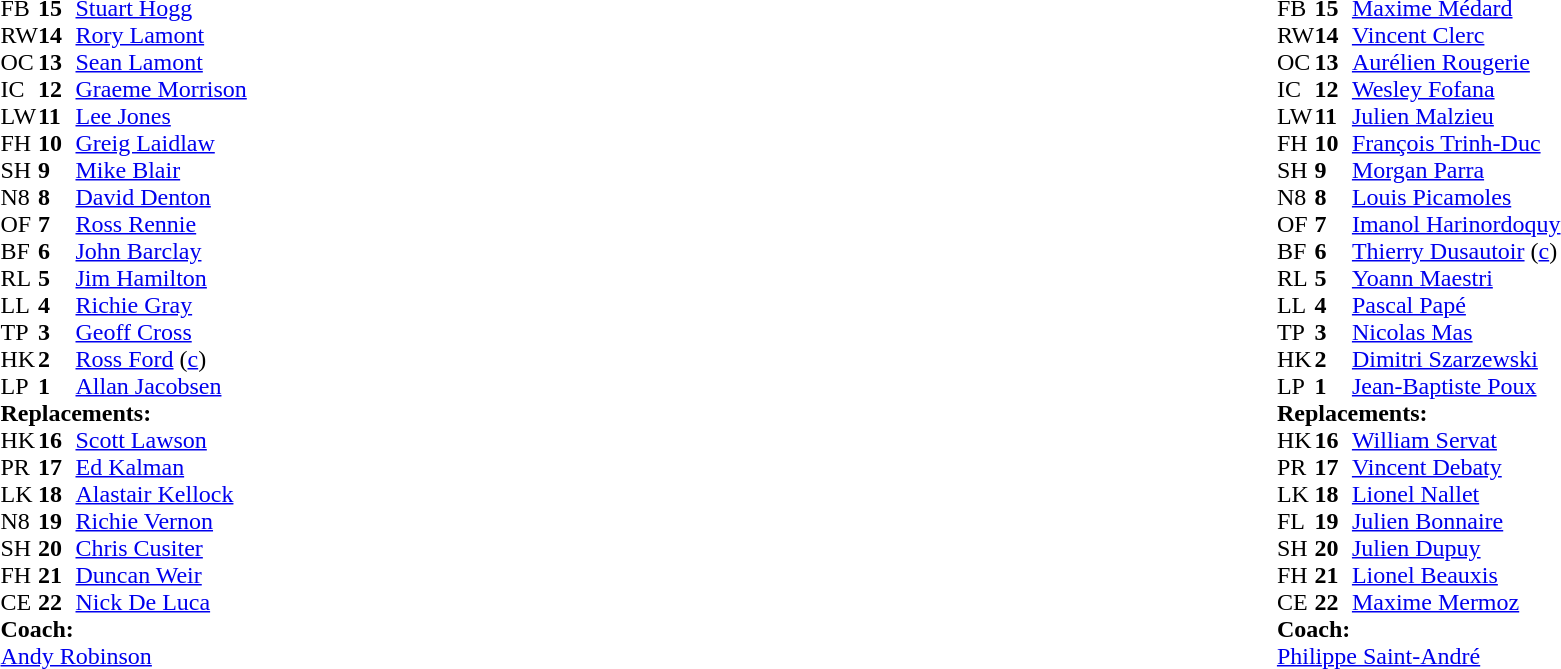<table width="100%">
<tr>
<td valign="top" width="50%"><br><table cellspacing="0" cellpadding="0">
<tr>
<th width="25"></th>
<th width="25"></th>
</tr>
<tr>
<td>FB</td>
<td><strong>15</strong></td>
<td><a href='#'>Stuart Hogg</a></td>
</tr>
<tr>
<td>RW</td>
<td><strong>14</strong></td>
<td><a href='#'>Rory Lamont</a></td>
<td></td>
<td></td>
</tr>
<tr>
<td>OC</td>
<td><strong>13</strong></td>
<td><a href='#'>Sean Lamont</a></td>
</tr>
<tr>
<td>IC</td>
<td><strong>12</strong></td>
<td><a href='#'>Graeme Morrison</a></td>
</tr>
<tr>
<td>LW</td>
<td><strong>11</strong></td>
<td><a href='#'>Lee Jones</a></td>
</tr>
<tr>
<td>FH</td>
<td><strong>10</strong></td>
<td><a href='#'>Greig Laidlaw</a></td>
<td></td>
<td></td>
</tr>
<tr>
<td>SH</td>
<td><strong>9</strong></td>
<td><a href='#'>Mike Blair</a></td>
<td></td>
<td></td>
</tr>
<tr>
<td>N8</td>
<td><strong>8</strong></td>
<td><a href='#'>David Denton</a></td>
<td></td>
<td></td>
</tr>
<tr>
<td>OF</td>
<td><strong>7</strong></td>
<td><a href='#'>Ross Rennie</a></td>
</tr>
<tr>
<td>BF</td>
<td><strong>6</strong></td>
<td><a href='#'>John Barclay</a></td>
</tr>
<tr>
<td>RL</td>
<td><strong>5</strong></td>
<td><a href='#'>Jim Hamilton</a></td>
<td></td>
<td></td>
</tr>
<tr>
<td>LL</td>
<td><strong>4</strong></td>
<td><a href='#'>Richie Gray</a></td>
</tr>
<tr>
<td>TP</td>
<td><strong>3</strong></td>
<td><a href='#'>Geoff Cross</a></td>
<td></td>
<td></td>
</tr>
<tr>
<td>HK</td>
<td><strong>2</strong></td>
<td><a href='#'>Ross Ford</a> (<a href='#'>c</a>)</td>
<td></td>
<td></td>
</tr>
<tr>
<td>LP</td>
<td><strong>1</strong></td>
<td><a href='#'>Allan Jacobsen</a></td>
</tr>
<tr>
<td colspan=3><strong>Replacements:</strong></td>
</tr>
<tr>
<td>HK</td>
<td><strong>16</strong></td>
<td><a href='#'>Scott Lawson</a></td>
<td></td>
<td></td>
</tr>
<tr>
<td>PR</td>
<td><strong>17</strong></td>
<td><a href='#'>Ed Kalman</a></td>
<td></td>
<td></td>
</tr>
<tr>
<td>LK</td>
<td><strong>18</strong></td>
<td><a href='#'>Alastair Kellock</a></td>
<td></td>
<td></td>
</tr>
<tr>
<td>N8</td>
<td><strong>19</strong></td>
<td><a href='#'>Richie Vernon</a></td>
<td></td>
<td></td>
</tr>
<tr>
<td>SH</td>
<td><strong>20</strong></td>
<td><a href='#'>Chris Cusiter</a></td>
<td></td>
<td></td>
</tr>
<tr>
<td>FH</td>
<td><strong>21</strong></td>
<td><a href='#'>Duncan Weir</a></td>
<td></td>
<td></td>
</tr>
<tr>
<td>CE</td>
<td><strong>22</strong></td>
<td><a href='#'>Nick De Luca</a></td>
<td></td>
<td></td>
</tr>
<tr>
<td colspan="4"><strong>Coach:</strong></td>
</tr>
<tr>
<td colspan="4"> <a href='#'>Andy Robinson</a></td>
</tr>
</table>
</td>
<td valign="top"></td>
<td valign="top" width="50%"><br><table cellspacing="0" cellpadding="0" align="center">
<tr>
<th width="25"></th>
<th width="25"></th>
</tr>
<tr>
<td>FB</td>
<td><strong>15</strong></td>
<td><a href='#'>Maxime Médard</a></td>
<td></td>
<td></td>
</tr>
<tr>
<td>RW</td>
<td><strong>14</strong></td>
<td><a href='#'>Vincent Clerc</a></td>
</tr>
<tr>
<td>OC</td>
<td><strong>13</strong></td>
<td><a href='#'>Aurélien Rougerie</a></td>
</tr>
<tr>
<td>IC</td>
<td><strong>12</strong></td>
<td><a href='#'>Wesley Fofana</a></td>
</tr>
<tr>
<td>LW</td>
<td><strong>11</strong></td>
<td><a href='#'>Julien Malzieu</a></td>
</tr>
<tr>
<td>FH</td>
<td><strong>10</strong></td>
<td><a href='#'>François Trinh-Duc</a></td>
</tr>
<tr>
<td>SH</td>
<td><strong>9</strong></td>
<td><a href='#'>Morgan Parra</a></td>
<td></td>
<td></td>
</tr>
<tr>
<td>N8</td>
<td><strong>8</strong></td>
<td><a href='#'>Louis Picamoles</a></td>
<td></td>
<td></td>
</tr>
<tr>
<td>OF</td>
<td><strong>7</strong></td>
<td><a href='#'>Imanol Harinordoquy</a></td>
</tr>
<tr>
<td>BF</td>
<td><strong>6</strong></td>
<td><a href='#'>Thierry Dusautoir</a> (<a href='#'>c</a>)</td>
</tr>
<tr>
<td>RL</td>
<td><strong>5</strong></td>
<td><a href='#'>Yoann Maestri</a></td>
<td></td>
<td></td>
</tr>
<tr>
<td>LL</td>
<td><strong>4</strong></td>
<td><a href='#'>Pascal Papé</a></td>
</tr>
<tr>
<td>TP</td>
<td><strong>3</strong></td>
<td><a href='#'>Nicolas Mas</a></td>
</tr>
<tr>
<td>HK</td>
<td><strong>2</strong></td>
<td><a href='#'>Dimitri Szarzewski</a></td>
<td></td>
<td></td>
</tr>
<tr>
<td>LP</td>
<td><strong>1</strong></td>
<td><a href='#'>Jean-Baptiste Poux</a></td>
<td></td>
<td></td>
</tr>
<tr>
<td colspan=3><strong>Replacements:</strong></td>
</tr>
<tr>
<td>HK</td>
<td><strong>16</strong></td>
<td><a href='#'>William Servat</a></td>
<td></td>
<td></td>
</tr>
<tr>
<td>PR</td>
<td><strong>17</strong></td>
<td><a href='#'>Vincent Debaty</a></td>
<td></td>
<td></td>
</tr>
<tr>
<td>LK</td>
<td><strong>18</strong></td>
<td><a href='#'>Lionel Nallet</a></td>
<td></td>
<td></td>
</tr>
<tr>
<td>FL</td>
<td><strong>19</strong></td>
<td><a href='#'>Julien Bonnaire</a></td>
<td></td>
<td></td>
</tr>
<tr>
<td>SH</td>
<td><strong>20</strong></td>
<td><a href='#'>Julien Dupuy</a></td>
<td></td>
<td></td>
</tr>
<tr>
<td>FH</td>
<td><strong>21</strong></td>
<td><a href='#'>Lionel Beauxis</a></td>
<td></td>
<td></td>
</tr>
<tr>
<td>CE</td>
<td><strong>22</strong></td>
<td><a href='#'>Maxime Mermoz</a></td>
</tr>
<tr>
<td colspan="4"><strong>Coach:</strong></td>
</tr>
<tr>
<td colspan="4"> <a href='#'>Philippe Saint-André</a></td>
</tr>
</table>
</td>
</tr>
</table>
